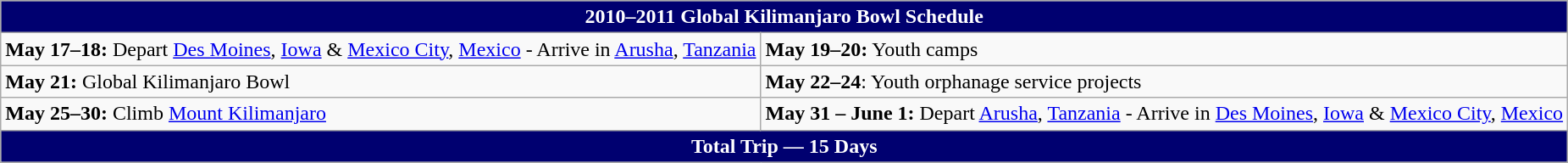<table class="wikitable">
<tr style="background:#000070; text-align:center;">
<th colspan="2" style="color:white; background:#000070;"><strong>2010–2011 Global Kilimanjaro Bowl Schedule</strong></th>
</tr>
<tr align=left>
<td><strong>May 17–18:</strong> Depart  <a href='#'>Des Moines</a>, <a href='#'>Iowa</a> & <a href='#'>Mexico City</a>, <a href='#'>Mexico</a> - Arrive in <a href='#'>Arusha</a>, <a href='#'>Tanzania</a></td>
<td><strong> May 19–20:</strong> Youth camps</td>
</tr>
<tr align=left>
<td><strong>May 21:</strong> Global Kilimanjaro Bowl</td>
<td><strong>May 22–24</strong>: Youth orphanage service projects</td>
</tr>
<tr align=left>
<td><strong>May 25–30:</strong> Climb <a href='#'>Mount Kilimanjaro</a></td>
<td><strong>May 31 – June 1:</strong> Depart <a href='#'>Arusha</a>, <a href='#'>Tanzania</a> - Arrive in <a href='#'>Des Moines</a>, <a href='#'>Iowa</a> & <a href='#'>Mexico City</a>, <a href='#'>Mexico</a></td>
</tr>
<tr style="background:#000070; text-align:center;">
<th colspan="2" style="color:white; background:#000070;"><strong>Total Trip — 15 Days</strong></th>
</tr>
</table>
